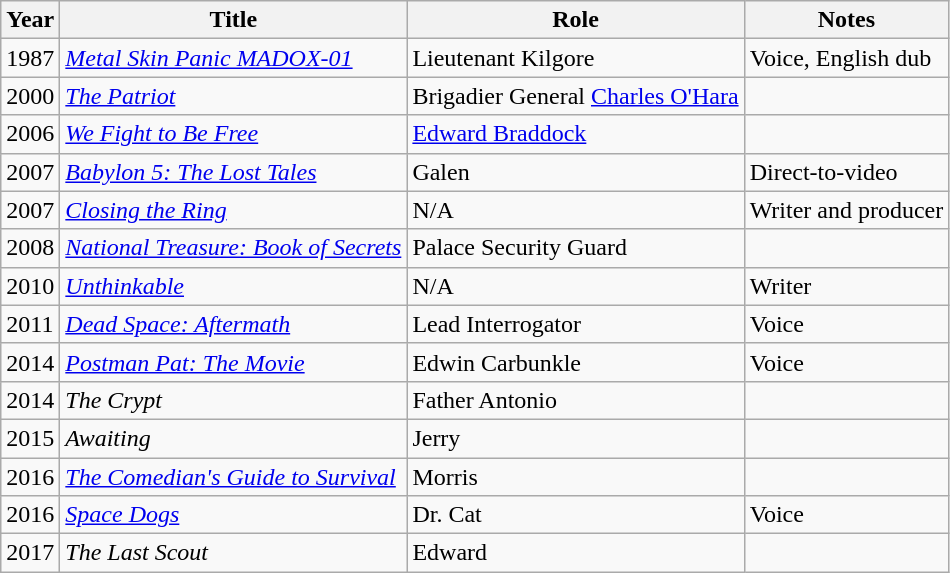<table class="wikitable sortable">
<tr>
<th>Year</th>
<th>Title</th>
<th>Role</th>
<th>Notes</th>
</tr>
<tr>
<td>1987</td>
<td><em><a href='#'>Metal Skin Panic MADOX-01</a></em></td>
<td>Lieutenant Kilgore</td>
<td>Voice, English dub</td>
</tr>
<tr>
<td>2000</td>
<td><em><a href='#'>The Patriot</a></em></td>
<td>Brigadier General <a href='#'>Charles O'Hara</a></td>
</tr>
<tr>
<td>2006</td>
<td><em><a href='#'>We Fight to Be Free</a></em></td>
<td><a href='#'>Edward Braddock</a></td>
<td></td>
</tr>
<tr>
<td>2007</td>
<td><em><a href='#'>Babylon 5: The Lost Tales</a></em></td>
<td>Galen</td>
<td>Direct-to-video</td>
</tr>
<tr>
<td>2007</td>
<td><em><a href='#'>Closing the Ring</a></em></td>
<td>N/A</td>
<td>Writer and producer</td>
</tr>
<tr>
<td>2008</td>
<td><em><a href='#'>National Treasure: Book of Secrets</a></em></td>
<td>Palace Security Guard</td>
<td></td>
</tr>
<tr>
<td>2010</td>
<td><em><a href='#'>Unthinkable</a></em></td>
<td>N/A</td>
<td>Writer</td>
</tr>
<tr>
<td>2011</td>
<td><em><a href='#'>Dead Space: Aftermath</a></em></td>
<td>Lead Interrogator</td>
<td>Voice</td>
</tr>
<tr>
<td>2014</td>
<td><em><a href='#'>Postman Pat: The Movie</a></em></td>
<td>Edwin Carbunkle</td>
<td>Voice</td>
</tr>
<tr>
<td>2014</td>
<td><em>The Crypt</em></td>
<td>Father Antonio</td>
<td></td>
</tr>
<tr>
<td>2015</td>
<td><em>Awaiting</em></td>
<td>Jerry</td>
<td></td>
</tr>
<tr>
<td>2016</td>
<td><em><a href='#'>The Comedian's Guide to Survival</a></em></td>
<td>Morris</td>
<td></td>
</tr>
<tr>
<td>2016</td>
<td><em><a href='#'>Space Dogs</a></em></td>
<td>Dr. Cat</td>
<td>Voice</td>
</tr>
<tr>
<td>2017</td>
<td><em>The Last Scout</em></td>
<td>Edward</td>
<td></td>
</tr>
</table>
